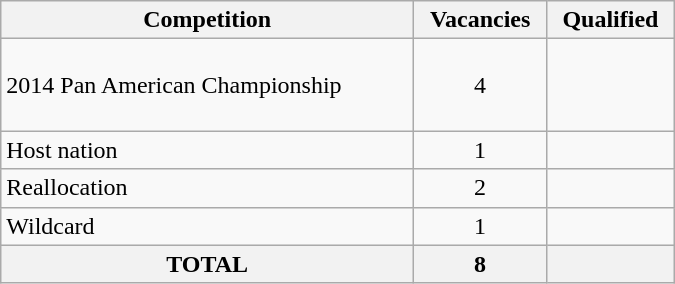<table class="wikitable" width=450>
<tr>
<th>Competition</th>
<th>Vacancies</th>
<th>Qualified</th>
</tr>
<tr>
<td>2014 Pan American Championship</td>
<td align="center">4</td>
<td><br><br><br></td>
</tr>
<tr>
<td>Host nation</td>
<td align="center">1</td>
<td></td>
</tr>
<tr>
<td>Reallocation</td>
<td align="center">2</td>
<td><br></td>
</tr>
<tr>
<td>Wildcard</td>
<td align="center">1</td>
<td></td>
</tr>
<tr>
<th>TOTAL</th>
<th>8</th>
<th></th>
</tr>
</table>
